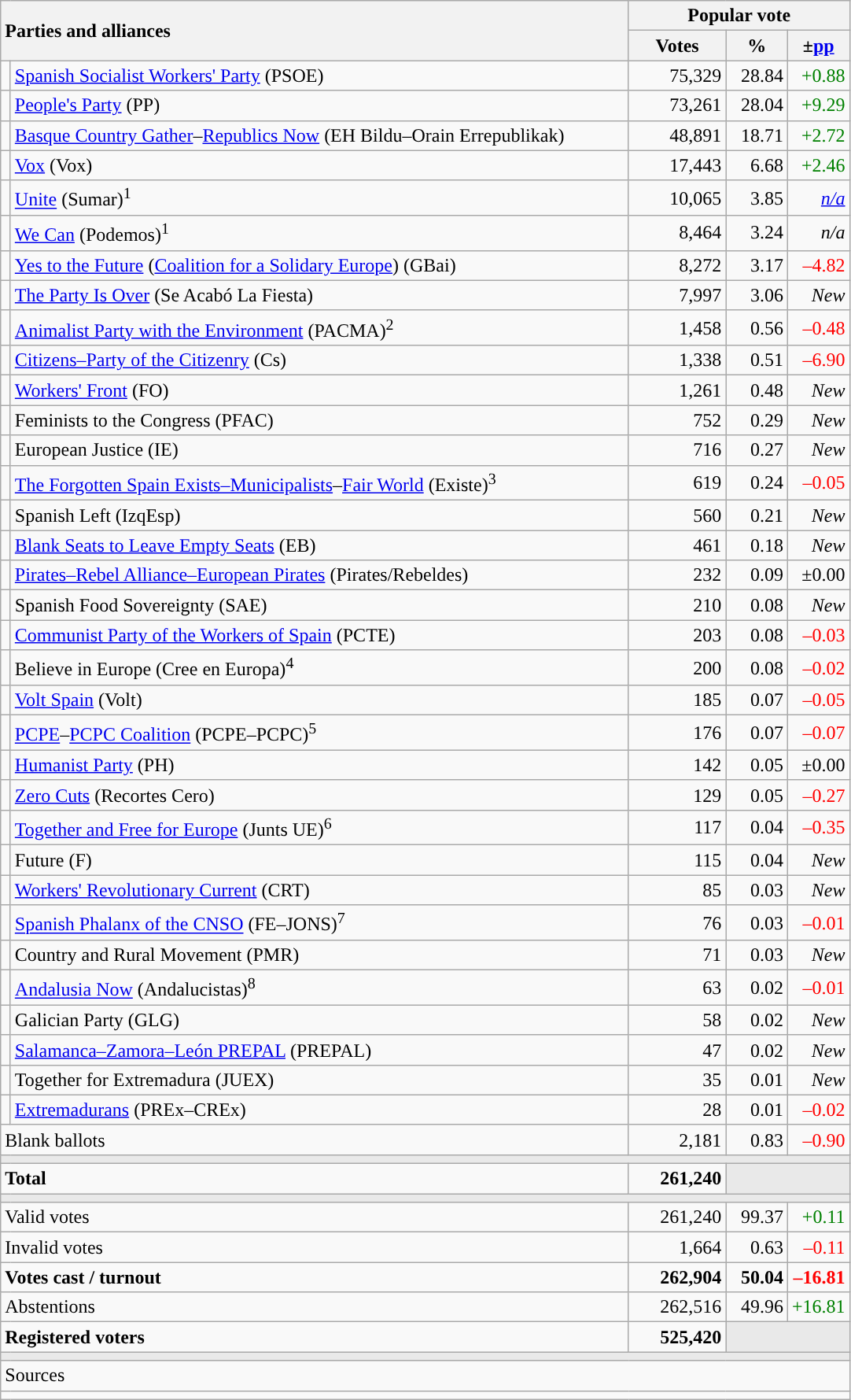<table class="wikitable" style="text-align:right;">
<tr>
<th style="text-align:left;" rowspan="2" colspan="2" width="525">Parties and alliances</th>
<th colspan="3">Popular vote</th>
</tr>
<tr bgcolor="#E9E9E9" align="center">
<th width="75">Votes</th>
<th width="45">%</th>
<th width="45">±<a href='#'>pp</a></th>
</tr>
<tr>
<td width="1" style="color:inherit;background:"></td>
<td align="left"><a href='#'>Spanish Socialist Workers' Party</a> (PSOE)</td>
<td>75,329</td>
<td>28.84</td>
<td style="color:green;">+0.88</td>
</tr>
<tr>
<td style="color:inherit;background:"></td>
<td align="left"><a href='#'>People's Party</a> (PP)</td>
<td>73,261</td>
<td>28.04</td>
<td style="color:green;">+9.29</td>
</tr>
<tr>
<td style="color:inherit;background:"></td>
<td align="left"><a href='#'>Basque Country Gather</a>–<a href='#'>Republics Now</a> (EH Bildu–Orain Errepublikak)</td>
<td>48,891</td>
<td>18.71</td>
<td style="color:green;">+2.72</td>
</tr>
<tr>
<td style="color:inherit;background:"></td>
<td align="left"><a href='#'>Vox</a> (Vox)</td>
<td>17,443</td>
<td>6.68</td>
<td style="color:green;">+2.46</td>
</tr>
<tr>
<td style="color:inherit;background:"></td>
<td align="left"><a href='#'>Unite</a> (Sumar)<sup>1</sup></td>
<td>10,065</td>
<td>3.85</td>
<td><em><a href='#'>n/a</a></em></td>
</tr>
<tr>
<td style="color:inherit;background:"></td>
<td align="left"><a href='#'>We Can</a> (Podemos)<sup>1</sup></td>
<td>8,464</td>
<td>3.24</td>
<td><em>n/a</em></td>
</tr>
<tr>
<td style="color:inherit;background:"></td>
<td align="left"><a href='#'>Yes to the Future</a> (<a href='#'>Coalition for a Solidary Europe</a>) (GBai)</td>
<td>8,272</td>
<td>3.17</td>
<td style="color:red;">–4.82</td>
</tr>
<tr>
<td style="color:inherit;background:"></td>
<td align="left"><a href='#'>The Party Is Over</a> (Se Acabó La Fiesta)</td>
<td>7,997</td>
<td>3.06</td>
<td><em>New</em></td>
</tr>
<tr>
<td style="color:inherit;background:"></td>
<td align="left"><a href='#'>Animalist Party with the Environment</a> (PACMA)<sup>2</sup></td>
<td>1,458</td>
<td>0.56</td>
<td style="color:red;">–0.48</td>
</tr>
<tr>
<td style="color:inherit;background:"></td>
<td align="left"><a href='#'>Citizens–Party of the Citizenry</a> (Cs)</td>
<td>1,338</td>
<td>0.51</td>
<td style="color:red;">–6.90</td>
</tr>
<tr>
<td style="color:inherit;background:"></td>
<td align="left"><a href='#'>Workers' Front</a> (FO)</td>
<td>1,261</td>
<td>0.48</td>
<td><em>New</em></td>
</tr>
<tr>
<td style="color:inherit;background:"></td>
<td align="left">Feminists to the Congress (PFAC)</td>
<td>752</td>
<td>0.29</td>
<td><em>New</em></td>
</tr>
<tr>
<td style="color:inherit;background:"></td>
<td align="left">European Justice (IE)</td>
<td>716</td>
<td>0.27</td>
<td><em>New</em></td>
</tr>
<tr>
<td style="color:inherit;background:"></td>
<td align="left"><a href='#'>The Forgotten Spain Exists–Municipalists</a>–<a href='#'>Fair World</a> (Existe)<sup>3</sup></td>
<td>619</td>
<td>0.24</td>
<td style="color:red;">–0.05</td>
</tr>
<tr>
<td style="color:inherit;background:"></td>
<td align="left">Spanish Left (IzqEsp)</td>
<td>560</td>
<td>0.21</td>
<td><em>New</em></td>
</tr>
<tr>
<td style="color:inherit;background:"></td>
<td align="left"><a href='#'>Blank Seats to Leave Empty Seats</a> (EB)</td>
<td>461</td>
<td>0.18</td>
<td><em>New</em></td>
</tr>
<tr>
<td style="color:inherit;background:"></td>
<td align="left"><a href='#'>Pirates–Rebel Alliance–European Pirates</a> (Pirates/Rebeldes)</td>
<td>232</td>
<td>0.09</td>
<td>±0.00</td>
</tr>
<tr>
<td style="color:inherit;background:"></td>
<td align="left">Spanish Food Sovereignty (SAE)</td>
<td>210</td>
<td>0.08</td>
<td><em>New</em></td>
</tr>
<tr>
<td style="color:inherit;background:"></td>
<td align="left"><a href='#'>Communist Party of the Workers of Spain</a> (PCTE)</td>
<td>203</td>
<td>0.08</td>
<td style="color:red;">–0.03</td>
</tr>
<tr>
<td style="color:inherit;background:"></td>
<td align="left">Believe in Europe (Cree en Europa)<sup>4</sup></td>
<td>200</td>
<td>0.08</td>
<td style="color:red;">–0.02</td>
</tr>
<tr>
<td style="color:inherit;background:"></td>
<td align="left"><a href='#'>Volt Spain</a> (Volt)</td>
<td>185</td>
<td>0.07</td>
<td style="color:red;">–0.05</td>
</tr>
<tr>
<td style="color:inherit;background:"></td>
<td align="left"><a href='#'>PCPE</a>–<a href='#'>PCPC Coalition</a> (PCPE–PCPC)<sup>5</sup></td>
<td>176</td>
<td>0.07</td>
<td style="color:red;">–0.07</td>
</tr>
<tr>
<td style="color:inherit;background:"></td>
<td align="left"><a href='#'>Humanist Party</a> (PH)</td>
<td>142</td>
<td>0.05</td>
<td>±0.00</td>
</tr>
<tr>
<td style="color:inherit;background:"></td>
<td align="left"><a href='#'>Zero Cuts</a> (Recortes Cero)</td>
<td>129</td>
<td>0.05</td>
<td style="color:red;">–0.27</td>
</tr>
<tr>
<td style="color:inherit;background:"></td>
<td align="left"><a href='#'>Together and Free for Europe</a> (Junts UE)<sup>6</sup></td>
<td>117</td>
<td>0.04</td>
<td style="color:red;">–0.35</td>
</tr>
<tr>
<td style="color:inherit;background:"></td>
<td align="left">Future (F)</td>
<td>115</td>
<td>0.04</td>
<td><em>New</em></td>
</tr>
<tr>
<td style="color:inherit;background:"></td>
<td align="left"><a href='#'>Workers' Revolutionary Current</a> (CRT)</td>
<td>85</td>
<td>0.03</td>
<td><em>New</em></td>
</tr>
<tr>
<td style="color:inherit;background:"></td>
<td align="left"><a href='#'>Spanish Phalanx of the CNSO</a> (FE–JONS)<sup>7</sup></td>
<td>76</td>
<td>0.03</td>
<td style="color:red;">–0.01</td>
</tr>
<tr>
<td style="color:inherit;background:"></td>
<td align="left">Country and Rural Movement (PMR)</td>
<td>71</td>
<td>0.03</td>
<td><em>New</em></td>
</tr>
<tr>
<td style="color:inherit;background:"></td>
<td align="left"><a href='#'>Andalusia Now</a> (Andalucistas)<sup>8</sup></td>
<td>63</td>
<td>0.02</td>
<td style="color:red;">–0.01</td>
</tr>
<tr>
<td style="color:inherit;background:"></td>
<td align="left">Galician Party (GLG)</td>
<td>58</td>
<td>0.02</td>
<td><em>New</em></td>
</tr>
<tr>
<td style="color:inherit;background:"></td>
<td align="left"><a href='#'>Salamanca–Zamora–León PREPAL</a> (PREPAL)</td>
<td>47</td>
<td>0.02</td>
<td><em>New</em></td>
</tr>
<tr>
<td style="color:inherit;background:"></td>
<td align="left">Together for Extremadura (JUEX)</td>
<td>35</td>
<td>0.01</td>
<td><em>New</em></td>
</tr>
<tr>
<td style="color:inherit;background:"></td>
<td align="left"><a href='#'>Extremadurans</a> (PREx–CREx)</td>
<td>28</td>
<td>0.01</td>
<td style="color:red;">–0.02</td>
</tr>
<tr>
<td align="left" colspan="2">Blank ballots</td>
<td>2,181</td>
<td>0.83</td>
<td style="color:red;">–0.90</td>
</tr>
<tr>
<td colspan="5" bgcolor="#E9E9E9"></td>
</tr>
<tr style="font-weight:bold;">
<td align="left" colspan="2">Total</td>
<td>261,240</td>
<td bgcolor="#E9E9E9" colspan="2"></td>
</tr>
<tr>
<td colspan="5" bgcolor="#E9E9E9"></td>
</tr>
<tr>
<td align="left" colspan="2">Valid votes</td>
<td>261,240</td>
<td>99.37</td>
<td style="color:green;">+0.11</td>
</tr>
<tr>
<td align="left" colspan="2">Invalid votes</td>
<td>1,664</td>
<td>0.63</td>
<td style="color:red;">–0.11</td>
</tr>
<tr style="font-weight:bold;">
<td align="left" colspan="2">Votes cast / turnout</td>
<td>262,904</td>
<td>50.04</td>
<td style="color:red;">–16.81</td>
</tr>
<tr>
<td align="left" colspan="2">Abstentions</td>
<td>262,516</td>
<td>49.96</td>
<td style="color:green;">+16.81</td>
</tr>
<tr style="font-weight:bold;">
<td align="left" colspan="2">Registered voters</td>
<td>525,420</td>
<td bgcolor="#E9E9E9" colspan="2"></td>
</tr>
<tr>
<td colspan="5" bgcolor="#E9E9E9"></td>
</tr>
<tr>
<td align="left" colspan="5">Sources</td>
</tr>
<tr>
<td colspan="5" style="text-align:left; max-width:790px;"></td>
</tr>
</table>
